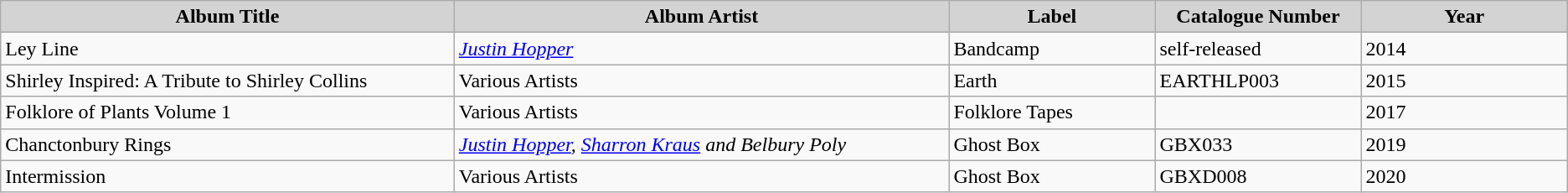<table class="wikitable">
<tr>
<th width="22%" style="background:lightgray;">Album Title</th>
<th width="24%" style="background:lightgray;">Album Artist</th>
<th width="10%" style="background:lightgray;">Label</th>
<th width="10%" style="background:lightgray;">Catalogue Number</th>
<th width="10%" style="background:lightgray;">Year</th>
</tr>
<tr>
<td>Ley Line</td>
<td><em><a href='#'>Justin Hopper</a></em></td>
<td>Bandcamp</td>
<td>self-released</td>
<td>2014</td>
</tr>
<tr>
<td>Shirley Inspired: A Tribute to Shirley Collins</td>
<td>Various Artists</td>
<td>Earth</td>
<td>EARTHLP003</td>
<td>2015</td>
</tr>
<tr>
<td>Folklore of Plants Volume 1</td>
<td>Various Artists</td>
<td>Folklore Tapes</td>
<td></td>
<td>2017</td>
</tr>
<tr>
<td>Chanctonbury Rings</td>
<td><em><a href='#'>Justin Hopper</a>, <a href='#'>Sharron Kraus</a> and Belbury Poly</em></td>
<td>Ghost Box</td>
<td>GBX033</td>
<td>2019</td>
</tr>
<tr>
<td>Intermission</td>
<td>Various Artists</td>
<td>Ghost Box</td>
<td>GBXD008</td>
<td>2020</td>
</tr>
</table>
